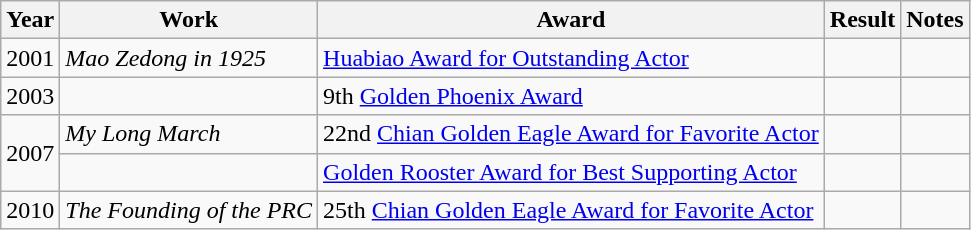<table class="wikitable">
<tr>
<th>Year</th>
<th>Work</th>
<th>Award</th>
<th>Result</th>
<th>Notes</th>
</tr>
<tr>
<td>2001</td>
<td><em>Mao Zedong in 1925</em></td>
<td><a href='#'>Huabiao Award for Outstanding Actor</a></td>
<td></td>
<td></td>
</tr>
<tr>
<td>2003</td>
<td></td>
<td>9th <a href='#'>Golden Phoenix Award</a></td>
<td></td>
<td></td>
</tr>
<tr>
<td rowspan="2">2007</td>
<td><em>My Long March</em></td>
<td>22nd <a href='#'>Chian Golden Eagle Award for Favorite Actor</a></td>
<td></td>
<td></td>
</tr>
<tr>
<td></td>
<td><a href='#'>Golden Rooster Award for Best Supporting Actor</a></td>
<td></td>
<td></td>
</tr>
<tr>
<td>2010</td>
<td><em>The Founding of the PRC</em></td>
<td>25th <a href='#'>Chian Golden Eagle Award for Favorite Actor</a></td>
<td></td>
<td></td>
</tr>
</table>
